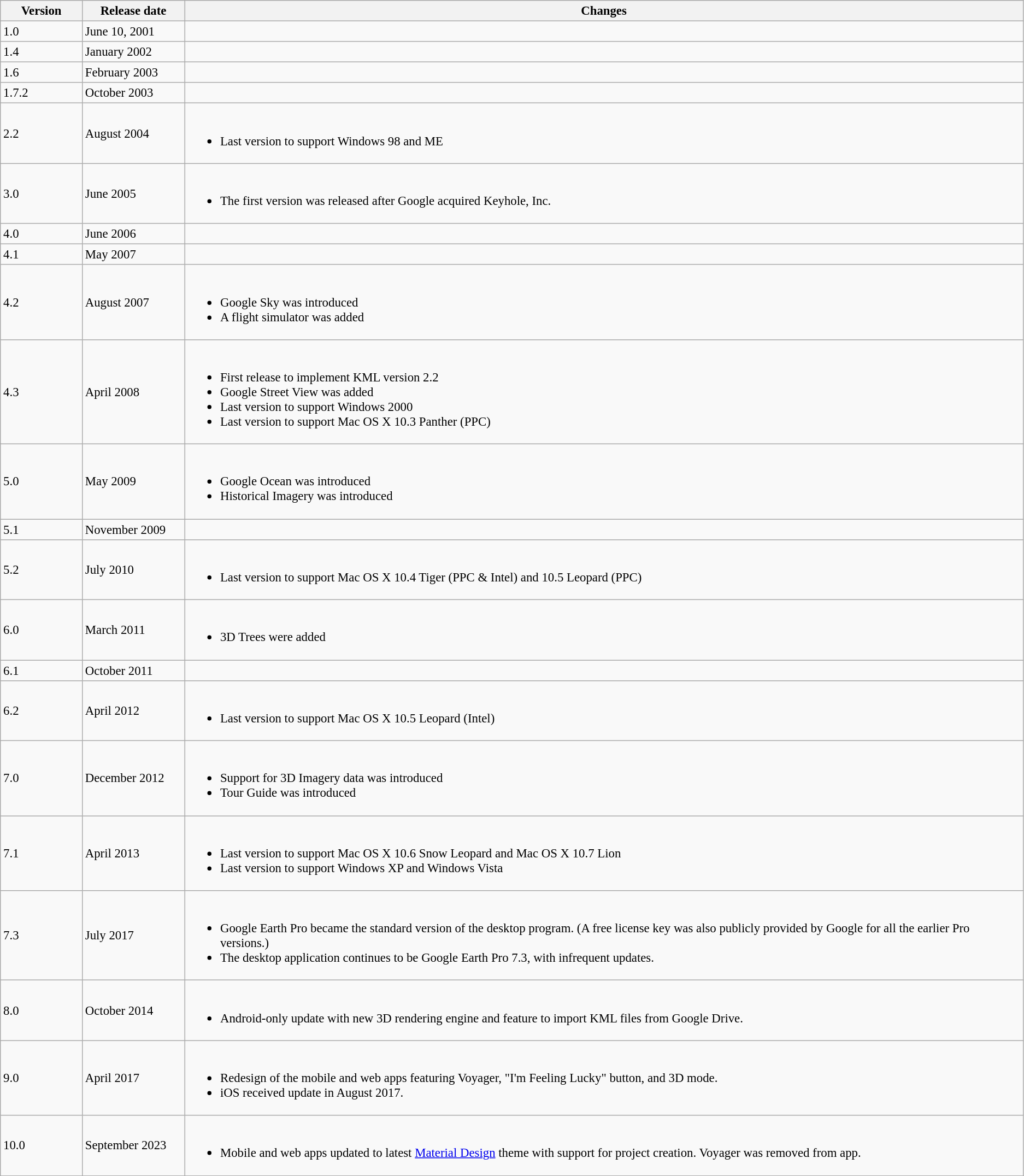<table class="wikitable sortable" style="font-size:95%;">
<tr>
<th style="width:8%">Version</th>
<th style="width:10%">Release date</th>
<th style="width:82%;">Changes</th>
</tr>
<tr>
<td>1.0</td>
<td>June 10, 2001</td>
<td></td>
</tr>
<tr>
<td>1.4</td>
<td>January 2002</td>
<td></td>
</tr>
<tr>
<td>1.6</td>
<td>February 2003</td>
<td></td>
</tr>
<tr>
<td>1.7.2</td>
<td>October 2003</td>
<td></td>
</tr>
<tr>
<td>2.2</td>
<td>August 2004</td>
<td><br><ul><li>Last version to support Windows 98 and ME</li></ul></td>
</tr>
<tr>
<td>3.0</td>
<td>June 2005</td>
<td><br><ul><li>The first version was released after Google acquired Keyhole, Inc.</li></ul></td>
</tr>
<tr>
<td>4.0</td>
<td>June 2006</td>
<td></td>
</tr>
<tr>
<td>4.1</td>
<td>May 2007</td>
<td></td>
</tr>
<tr>
<td>4.2</td>
<td>August 2007</td>
<td><br><ul><li>Google Sky was introduced</li><li>A flight simulator was added</li></ul></td>
</tr>
<tr>
<td>4.3</td>
<td>April 2008</td>
<td><br><ul><li>First release to implement KML version 2.2</li><li>Google Street View was added</li><li>Last version to support Windows 2000</li><li>Last version to support Mac OS X 10.3 Panther (PPC)</li></ul></td>
</tr>
<tr>
<td>5.0</td>
<td>May 2009</td>
<td><br><ul><li>Google Ocean was introduced</li><li>Historical Imagery was introduced</li></ul></td>
</tr>
<tr>
<td>5.1</td>
<td>November 2009</td>
<td></td>
</tr>
<tr>
<td>5.2</td>
<td>July 2010</td>
<td><br><ul><li>Last version to support Mac OS X 10.4 Tiger (PPC & Intel) and 10.5 Leopard (PPC)</li></ul></td>
</tr>
<tr>
<td>6.0</td>
<td>March 2011</td>
<td><br><ul><li>3D Trees were added</li></ul></td>
</tr>
<tr>
<td>6.1</td>
<td>October 2011</td>
<td></td>
</tr>
<tr>
<td>6.2</td>
<td>April 2012</td>
<td><br><ul><li>Last version to support Mac OS X 10.5 Leopard (Intel)</li></ul></td>
</tr>
<tr>
<td>7.0</td>
<td>December 2012</td>
<td><br><ul><li>Support for 3D Imagery data was introduced</li><li>Tour Guide was introduced</li></ul></td>
</tr>
<tr>
<td>7.1</td>
<td>April 2013</td>
<td><br><ul><li>Last version to support Mac OS X 10.6 Snow Leopard and Mac OS X 10.7 Lion</li><li>Last version to support Windows XP and Windows Vista</li></ul></td>
</tr>
<tr>
<td>7.3</td>
<td>July 2017</td>
<td><br><ul><li>Google Earth Pro became the standard version of the desktop program. (A free license key was also publicly provided by Google for all the earlier Pro versions.)</li><li>The desktop application continues to be Google Earth Pro 7.3, with infrequent updates.</li></ul></td>
</tr>
<tr>
<td>8.0</td>
<td>October 2014</td>
<td><br><ul><li>Android-only update with new 3D rendering engine and feature to import KML files from Google Drive.</li></ul></td>
</tr>
<tr>
<td>9.0</td>
<td>April 2017</td>
<td><br><ul><li>Redesign of the mobile and web apps featuring Voyager, "I'm Feeling Lucky" button, and 3D mode.</li><li>iOS received update in August 2017.</li></ul></td>
</tr>
<tr>
<td>10.0</td>
<td>September 2023</td>
<td><br><ul><li>Mobile and web apps updated to latest <a href='#'>Material Design</a> theme with support for project creation. Voyager was removed from app.</li></ul></td>
</tr>
<tr>
</tr>
</table>
